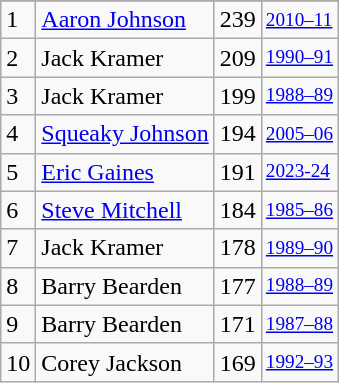<table class="wikitable">
<tr>
</tr>
<tr>
<td>1</td>
<td><a href='#'>Aaron Johnson</a></td>
<td>239</td>
<td style="font-size:80%;"><a href='#'>2010–11</a></td>
</tr>
<tr>
<td>2</td>
<td>Jack Kramer</td>
<td>209</td>
<td style="font-size:80%;"><a href='#'>1990–91</a></td>
</tr>
<tr>
<td>3</td>
<td>Jack Kramer</td>
<td>199</td>
<td style="font-size:80%;"><a href='#'>1988–89</a></td>
</tr>
<tr>
<td>4</td>
<td><a href='#'>Squeaky Johnson</a></td>
<td>194</td>
<td style="font-size:80%;"><a href='#'>2005–06</a></td>
</tr>
<tr>
<td>5</td>
<td><a href='#'>Eric Gaines</a></td>
<td>191</td>
<td style="font-size:80%;"><a href='#'>2023-24</a></td>
</tr>
<tr>
<td>6</td>
<td><a href='#'>Steve Mitchell</a></td>
<td>184</td>
<td style="font-size:80%;"><a href='#'>1985–86</a></td>
</tr>
<tr>
<td>7</td>
<td>Jack Kramer</td>
<td>178</td>
<td style="font-size:80%;"><a href='#'>1989–90</a></td>
</tr>
<tr>
<td>8</td>
<td>Barry Bearden</td>
<td>177</td>
<td style="font-size:80%;"><a href='#'>1988–89</a></td>
</tr>
<tr>
<td>9</td>
<td>Barry Bearden</td>
<td>171</td>
<td style="font-size:80%;"><a href='#'>1987–88</a></td>
</tr>
<tr>
<td>10</td>
<td>Corey Jackson</td>
<td>169</td>
<td style="font-size:80%;"><a href='#'>1992–93</a></td>
</tr>
</table>
